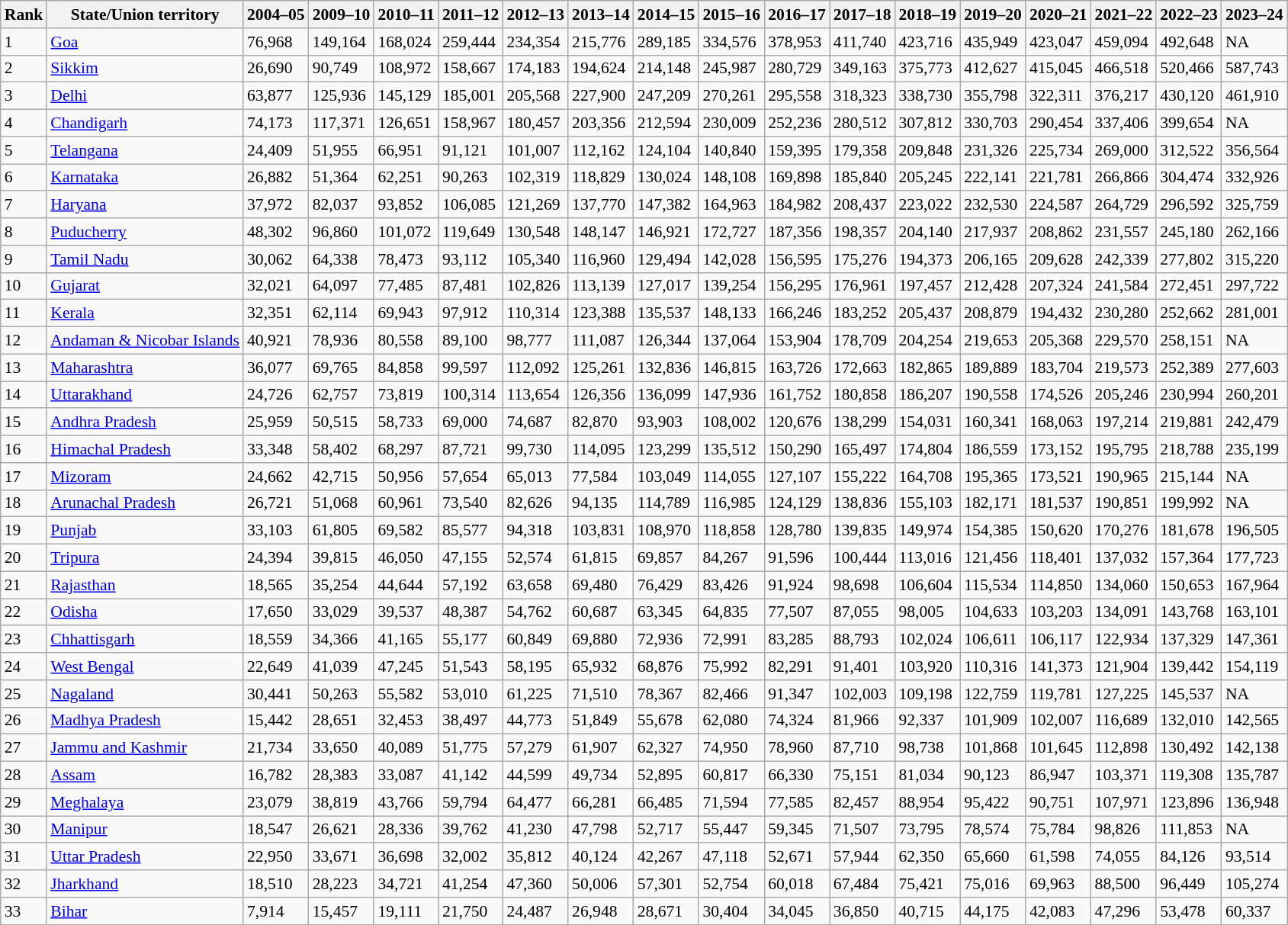<table class="wikitable sortable defaultcenter col2left" style="font-size: 90%">
<tr>
<th>Rank</th>
<th>State/Union territory</th>
<th>2004–05</th>
<th>2009–10</th>
<th>2010–11</th>
<th>2011–12</th>
<th>2012–13</th>
<th>2013–14</th>
<th>2014–15</th>
<th>2015–16</th>
<th>2016–17</th>
<th>2017–18</th>
<th>2018–19</th>
<th>2019–20</th>
<th>2020–21</th>
<th>2021–22</th>
<th>2022–23</th>
<th>2023–24</th>
</tr>
<tr>
<td>1</td>
<td><a href='#'>Goa</a></td>
<td>76,968</td>
<td>149,164</td>
<td>168,024</td>
<td>259,444</td>
<td>234,354</td>
<td>215,776</td>
<td>289,185</td>
<td>334,576</td>
<td>378,953</td>
<td>411,740</td>
<td>423,716</td>
<td>435,949</td>
<td>423,047</td>
<td>459,094</td>
<td>492,648</td>
<td>NA</td>
</tr>
<tr>
<td>2</td>
<td><a href='#'>Sikkim</a></td>
<td>26,690</td>
<td>90,749</td>
<td>108,972</td>
<td>158,667</td>
<td>174,183</td>
<td>194,624</td>
<td>214,148</td>
<td>245,987</td>
<td>280,729</td>
<td>349,163</td>
<td>375,773</td>
<td>412,627</td>
<td>415,045</td>
<td>466,518</td>
<td>520,466</td>
<td>587,743</td>
</tr>
<tr>
<td>3</td>
<td><a href='#'>Delhi</a></td>
<td>63,877</td>
<td>125,936</td>
<td>145,129</td>
<td>185,001</td>
<td>205,568</td>
<td>227,900</td>
<td>247,209</td>
<td>270,261</td>
<td>295,558</td>
<td>318,323</td>
<td>338,730</td>
<td>355,798</td>
<td>322,311</td>
<td>376,217</td>
<td>430,120</td>
<td>461,910</td>
</tr>
<tr>
<td>4</td>
<td><a href='#'>Chandigarh</a></td>
<td>74,173</td>
<td>117,371</td>
<td>126,651</td>
<td>158,967</td>
<td>180,457</td>
<td>203,356</td>
<td>212,594</td>
<td>230,009</td>
<td>252,236</td>
<td>280,512</td>
<td>307,812</td>
<td>330,703</td>
<td>290,454</td>
<td>337,406</td>
<td>399,654</td>
<td>NA</td>
</tr>
<tr>
<td>5</td>
<td><a href='#'>Telangana</a></td>
<td>24,409</td>
<td>51,955</td>
<td>66,951</td>
<td>91,121</td>
<td>101,007</td>
<td>112,162</td>
<td>124,104</td>
<td>140,840</td>
<td>159,395</td>
<td>179,358</td>
<td>209,848</td>
<td>231,326</td>
<td>225,734</td>
<td>269,000</td>
<td>312,522</td>
<td>356,564</td>
</tr>
<tr>
<td>6</td>
<td><a href='#'>Karnataka</a></td>
<td>26,882</td>
<td>51,364</td>
<td>62,251</td>
<td>90,263</td>
<td>102,319</td>
<td>118,829</td>
<td>130,024</td>
<td>148,108</td>
<td>169,898</td>
<td>185,840</td>
<td>205,245</td>
<td>222,141</td>
<td>221,781</td>
<td>266,866</td>
<td>304,474</td>
<td>332,926</td>
</tr>
<tr>
<td>7</td>
<td><a href='#'>Haryana</a></td>
<td>37,972</td>
<td>82,037</td>
<td>93,852</td>
<td>106,085</td>
<td>121,269</td>
<td>137,770</td>
<td>147,382</td>
<td>164,963</td>
<td>184,982</td>
<td>208,437</td>
<td>223,022</td>
<td>232,530</td>
<td>224,587</td>
<td>264,729</td>
<td>296,592</td>
<td>325,759</td>
</tr>
<tr>
<td>8</td>
<td><a href='#'>Puducherry</a></td>
<td>48,302</td>
<td>96,860</td>
<td>101,072</td>
<td>119,649</td>
<td>130,548</td>
<td>148,147</td>
<td>146,921</td>
<td>172,727</td>
<td>187,356</td>
<td>198,357</td>
<td>204,140</td>
<td>217,937</td>
<td>208,862</td>
<td>231,557</td>
<td>245,180</td>
<td>262,166</td>
</tr>
<tr>
<td>9</td>
<td><a href='#'>Tamil Nadu</a></td>
<td>30,062</td>
<td>64,338</td>
<td>78,473</td>
<td>93,112</td>
<td>105,340</td>
<td>116,960</td>
<td>129,494</td>
<td>142,028</td>
<td>156,595</td>
<td>175,276</td>
<td>194,373</td>
<td>206,165</td>
<td>209,628</td>
<td>242,339</td>
<td>277,802</td>
<td>315,220</td>
</tr>
<tr>
<td>10</td>
<td><a href='#'>Gujarat</a></td>
<td>32,021</td>
<td>64,097</td>
<td>77,485</td>
<td>87,481</td>
<td>102,826</td>
<td>113,139</td>
<td>127,017</td>
<td>139,254</td>
<td>156,295</td>
<td>176,961</td>
<td>197,457</td>
<td>212,428</td>
<td>207,324</td>
<td>241,584</td>
<td>272,451</td>
<td>297,722</td>
</tr>
<tr>
<td>11</td>
<td><a href='#'>Kerala</a></td>
<td>32,351</td>
<td>62,114</td>
<td>69,943</td>
<td>97,912</td>
<td>110,314</td>
<td>123,388</td>
<td>135,537</td>
<td>148,133</td>
<td>166,246</td>
<td>183,252</td>
<td>205,437</td>
<td>208,879</td>
<td>194,432</td>
<td>230,280</td>
<td>252,662</td>
<td>281,001</td>
</tr>
<tr>
<td>12</td>
<td><a href='#'>Andaman & Nicobar Islands</a></td>
<td>40,921</td>
<td>78,936</td>
<td>80,558</td>
<td>89,100</td>
<td>98,777</td>
<td>111,087</td>
<td>126,344</td>
<td>137,064</td>
<td>153,904</td>
<td>178,709</td>
<td>204,254</td>
<td>219,653</td>
<td>205,368</td>
<td>229,570</td>
<td>258,151</td>
<td>NA</td>
</tr>
<tr>
<td>13</td>
<td><a href='#'>Maharashtra</a></td>
<td>36,077</td>
<td>69,765</td>
<td>84,858</td>
<td>99,597</td>
<td>112,092</td>
<td>125,261</td>
<td>132,836</td>
<td>146,815</td>
<td>163,726</td>
<td>172,663</td>
<td>182,865</td>
<td>189,889</td>
<td>183,704</td>
<td>219,573</td>
<td>252,389</td>
<td>277,603</td>
</tr>
<tr>
<td>14</td>
<td><a href='#'>Uttarakhand</a></td>
<td>24,726</td>
<td>62,757</td>
<td>73,819</td>
<td>100,314</td>
<td>113,654</td>
<td>126,356</td>
<td>136,099</td>
<td>147,936</td>
<td>161,752</td>
<td>180,858</td>
<td>186,207</td>
<td>190,558</td>
<td>174,526</td>
<td>205,246</td>
<td>230,994</td>
<td>260,201</td>
</tr>
<tr>
<td>15</td>
<td><a href='#'>Andhra Pradesh </a></td>
<td>25,959</td>
<td>50,515</td>
<td>58,733</td>
<td>69,000</td>
<td>74,687</td>
<td>82,870</td>
<td>93,903</td>
<td>108,002</td>
<td>120,676</td>
<td>138,299</td>
<td>154,031</td>
<td>160,341</td>
<td>168,063</td>
<td>197,214</td>
<td>219,881</td>
<td>242,479</td>
</tr>
<tr>
<td>16</td>
<td><a href='#'>Himachal Pradesh</a></td>
<td>33,348</td>
<td>58,402</td>
<td>68,297</td>
<td>87,721</td>
<td>99,730</td>
<td>114,095</td>
<td>123,299</td>
<td>135,512</td>
<td>150,290</td>
<td>165,497</td>
<td>174,804</td>
<td>186,559</td>
<td>173,152</td>
<td>195,795</td>
<td>218,788</td>
<td>235,199</td>
</tr>
<tr>
<td>17</td>
<td><a href='#'>Mizoram</a></td>
<td>24,662</td>
<td>42,715</td>
<td>50,956</td>
<td>57,654</td>
<td>65,013</td>
<td>77,584</td>
<td>103,049</td>
<td>114,055</td>
<td>127,107</td>
<td>155,222</td>
<td>164,708</td>
<td>195,365</td>
<td>173,521</td>
<td>190,965</td>
<td>215,144</td>
<td>NA</td>
</tr>
<tr>
<td>18</td>
<td><a href='#'>Arunachal Pradesh</a></td>
<td>26,721</td>
<td>51,068</td>
<td>60,961</td>
<td>73,540</td>
<td>82,626</td>
<td>94,135</td>
<td>114,789</td>
<td>116,985</td>
<td>124,129</td>
<td>138,836</td>
<td>155,103</td>
<td>182,171</td>
<td>181,537</td>
<td>190,851</td>
<td>199,992</td>
<td>NA</td>
</tr>
<tr>
<td>19</td>
<td><a href='#'>Punjab</a></td>
<td>33,103</td>
<td>61,805</td>
<td>69,582</td>
<td>85,577</td>
<td>94,318</td>
<td>103,831</td>
<td>108,970</td>
<td>118,858</td>
<td>128,780</td>
<td>139,835</td>
<td>149,974</td>
<td>154,385</td>
<td>150,620</td>
<td>170,276</td>
<td>181,678</td>
<td>196,505</td>
</tr>
<tr>
<td>20</td>
<td><a href='#'>Tripura</a></td>
<td>24,394</td>
<td>39,815</td>
<td>46,050</td>
<td>47,155</td>
<td>52,574</td>
<td>61,815</td>
<td>69,857</td>
<td>84,267</td>
<td>91,596</td>
<td>100,444</td>
<td>113,016</td>
<td>121,456</td>
<td>118,401</td>
<td>137,032</td>
<td>157,364</td>
<td>177,723</td>
</tr>
<tr>
<td>21</td>
<td><a href='#'>Rajasthan</a></td>
<td>18,565</td>
<td>35,254</td>
<td>44,644</td>
<td>57,192</td>
<td>63,658</td>
<td>69,480</td>
<td>76,429</td>
<td>83,426</td>
<td>91,924</td>
<td>98,698</td>
<td>106,604</td>
<td>115,534</td>
<td>114,850</td>
<td>134,060</td>
<td>150,653</td>
<td>167,964</td>
</tr>
<tr>
<td>22</td>
<td><a href='#'>Odisha</a></td>
<td>17,650</td>
<td>33,029</td>
<td>39,537</td>
<td>48,387</td>
<td>54,762</td>
<td>60,687</td>
<td>63,345</td>
<td>64,835</td>
<td>77,507</td>
<td>87,055</td>
<td>98,005</td>
<td>104,633</td>
<td>103,203</td>
<td>134,091</td>
<td>143,768</td>
<td>163,101</td>
</tr>
<tr>
<td>23</td>
<td><a href='#'>Chhattisgarh</a></td>
<td>18,559</td>
<td>34,366</td>
<td>41,165</td>
<td>55,177</td>
<td>60,849</td>
<td>69,880</td>
<td>72,936</td>
<td>72,991</td>
<td>83,285</td>
<td>88,793</td>
<td>102,024</td>
<td>106,611</td>
<td>106,117</td>
<td>122,934</td>
<td>137,329</td>
<td>147,361</td>
</tr>
<tr>
<td>24</td>
<td><a href='#'>West Bengal</a></td>
<td>22,649</td>
<td>41,039</td>
<td>47,245</td>
<td>51,543</td>
<td>58,195</td>
<td>65,932</td>
<td>68,876</td>
<td>75,992</td>
<td>82,291</td>
<td>91,401</td>
<td>103,920</td>
<td>110,316</td>
<td>141,373</td>
<td>121,904</td>
<td>139,442</td>
<td>154,119</td>
</tr>
<tr>
<td>25</td>
<td><a href='#'>Nagaland</a></td>
<td>30,441</td>
<td>50,263</td>
<td>55,582</td>
<td>53,010</td>
<td>61,225</td>
<td>71,510</td>
<td>78,367</td>
<td>82,466</td>
<td>91,347</td>
<td>102,003</td>
<td>109,198</td>
<td>122,759</td>
<td>119,781</td>
<td>127,225</td>
<td>145,537</td>
<td>NA</td>
</tr>
<tr>
<td>26</td>
<td><a href='#'>Madhya Pradesh</a></td>
<td>15,442</td>
<td>28,651</td>
<td>32,453</td>
<td>38,497</td>
<td>44,773</td>
<td>51,849</td>
<td>55,678</td>
<td>62,080</td>
<td>74,324</td>
<td>81,966</td>
<td>92,337</td>
<td>101,909</td>
<td>102,007</td>
<td>116,689</td>
<td>132,010</td>
<td>142,565</td>
</tr>
<tr>
<td>27</td>
<td><a href='#'>Jammu and Kashmir</a></td>
<td>21,734</td>
<td>33,650</td>
<td>40,089</td>
<td>51,775</td>
<td>57,279</td>
<td>61,907</td>
<td>62,327</td>
<td>74,950</td>
<td>78,960</td>
<td>87,710</td>
<td>98,738</td>
<td>101,868</td>
<td>101,645</td>
<td>112,898</td>
<td>130,492</td>
<td>142,138</td>
</tr>
<tr>
<td>28</td>
<td><a href='#'>Assam</a></td>
<td>16,782</td>
<td>28,383</td>
<td>33,087</td>
<td>41,142</td>
<td>44,599</td>
<td>49,734</td>
<td>52,895</td>
<td>60,817</td>
<td>66,330</td>
<td>75,151</td>
<td>81,034</td>
<td>90,123</td>
<td>86,947</td>
<td>103,371</td>
<td>119,308</td>
<td>135,787</td>
</tr>
<tr>
<td>29</td>
<td><a href='#'>Meghalaya</a></td>
<td>23,079</td>
<td>38,819</td>
<td>43,766</td>
<td>59,794</td>
<td>64,477</td>
<td>66,281</td>
<td>66,485</td>
<td>71,594</td>
<td>77,585</td>
<td>82,457</td>
<td>88,954</td>
<td>95,422</td>
<td>90,751</td>
<td>107,971</td>
<td>123,896</td>
<td>136,948</td>
</tr>
<tr>
<td>30</td>
<td><a href='#'>Manipur</a></td>
<td>18,547</td>
<td>26,621</td>
<td>28,336</td>
<td>39,762</td>
<td>41,230</td>
<td>47,798</td>
<td>52,717</td>
<td>55,447</td>
<td>59,345</td>
<td>71,507</td>
<td>73,795</td>
<td>78,574</td>
<td>75,784</td>
<td>98,826</td>
<td>111,853</td>
<td>NA</td>
</tr>
<tr>
<td>31</td>
<td><a href='#'>Uttar Pradesh</a></td>
<td>22,950</td>
<td>33,671</td>
<td>36,698</td>
<td>32,002</td>
<td>35,812</td>
<td>40,124</td>
<td>42,267</td>
<td>47,118</td>
<td>52,671</td>
<td>57,944</td>
<td>62,350</td>
<td>65,660</td>
<td>61,598</td>
<td>74,055</td>
<td>84,126</td>
<td>93,514</td>
</tr>
<tr>
<td>32</td>
<td><a href='#'>Jharkhand</a></td>
<td>18,510</td>
<td>28,223</td>
<td>34,721</td>
<td>41,254</td>
<td>47,360</td>
<td>50,006</td>
<td>57,301</td>
<td>52,754</td>
<td>60,018</td>
<td>67,484</td>
<td>75,421</td>
<td>75,016</td>
<td>69,963</td>
<td>88,500</td>
<td>96,449</td>
<td>105,274</td>
</tr>
<tr>
<td>33</td>
<td><a href='#'>Bihar</a></td>
<td>7,914</td>
<td>15,457</td>
<td>19,111</td>
<td>21,750</td>
<td>24,487</td>
<td>26,948</td>
<td>28,671</td>
<td>30,404</td>
<td>34,045</td>
<td>36,850</td>
<td>40,715</td>
<td>44,175</td>
<td>42,083</td>
<td>47,296</td>
<td>53,478</td>
<td>60,337</td>
</tr>
</table>
